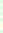<table style="font-size: 85%">
<tr>
<td style="background:#dfd;"></td>
</tr>
<tr>
<td style="background:#dfd;"></td>
</tr>
<tr>
<td style="background:#dfd;"></td>
</tr>
<tr>
<td style="background:#dfd;"></td>
</tr>
<tr>
<td style="background:#ffd;"></td>
</tr>
<tr>
<td style="background:#dfd;"></td>
</tr>
</table>
